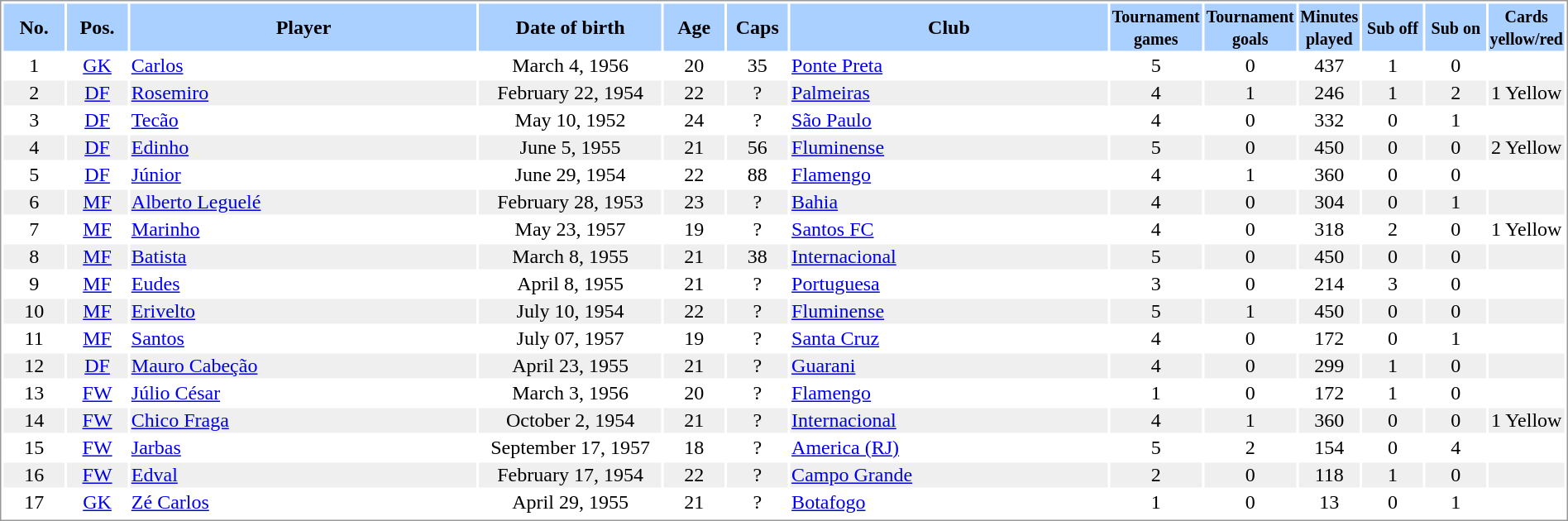<table border="0" width="100%" style="border: 1px solid #999; background-color:#FFFFFF; text-align:center">
<tr align="center" bgcolor="#AAD0FF">
<th width=4%>No.</th>
<th width=4%>Pos.</th>
<th width=23%>Player</th>
<th width=12%>Date of birth</th>
<th width=4%>Age</th>
<th width=4%>Caps</th>
<th width=21%>Club</th>
<th width=6%><small>Tournament<br>games</small></th>
<th width=6%><small>Tournament<br>goals</small></th>
<th width=4%><small>Minutes<br>played</small></th>
<th width=4%><small>Sub off</small></th>
<th width=4%><small>Sub on</small></th>
<th width=4%><small>Cards<br>yellow/red</small></th>
</tr>
<tr>
<td>1</td>
<td><a href='#'>GK</a></td>
<td align="left"><a href='#'>Carlos</a></td>
<td>March 4, 1956</td>
<td>20</td>
<td>35</td>
<td align="left"> <a href='#'>Ponte Preta</a></td>
<td>5</td>
<td>0</td>
<td>437</td>
<td>1</td>
<td>0</td>
</tr>
<tr bgcolor="#EFEFEF">
<td>2</td>
<td><a href='#'>DF</a></td>
<td align="left"><a href='#'>Rosemiro</a></td>
<td>February 22, 1954</td>
<td>22</td>
<td>?</td>
<td align="left"> <a href='#'>Palmeiras</a></td>
<td>4</td>
<td>1</td>
<td>246</td>
<td>1</td>
<td>2</td>
<td>1 Yellow</td>
</tr>
<tr>
<td>3</td>
<td><a href='#'>DF</a></td>
<td align="left"><a href='#'>Tecão</a></td>
<td>May 10, 1952</td>
<td>24</td>
<td>?</td>
<td align="left"> <a href='#'>São Paulo</a></td>
<td>4</td>
<td>0</td>
<td>332</td>
<td>0</td>
<td>1</td>
<td></td>
</tr>
<tr bgcolor="#EFEFEF">
<td>4</td>
<td><a href='#'>DF</a></td>
<td align="left"><a href='#'>Edinho</a></td>
<td>June 5, 1955</td>
<td>21</td>
<td>56</td>
<td align="left"> <a href='#'>Fluminense</a></td>
<td>5</td>
<td>0</td>
<td>450</td>
<td>0</td>
<td>0</td>
<td>2 Yellow</td>
</tr>
<tr>
<td>5</td>
<td><a href='#'>DF</a></td>
<td align="left"><a href='#'>Júnior</a></td>
<td>June 29, 1954</td>
<td>22</td>
<td>88</td>
<td align="left"> <a href='#'>Flamengo</a></td>
<td>4</td>
<td>1</td>
<td>360</td>
<td>0</td>
<td>0</td>
<td></td>
</tr>
<tr bgcolor="#EFEFEF">
<td>6</td>
<td><a href='#'>MF</a></td>
<td align="left"><a href='#'>Alberto Leguelé</a></td>
<td>February 28, 1953</td>
<td>23</td>
<td>?</td>
<td align="left"> <a href='#'>Bahia</a></td>
<td>4</td>
<td>0</td>
<td>304</td>
<td>0</td>
<td>1</td>
<td></td>
</tr>
<tr>
<td>7</td>
<td><a href='#'>MF</a></td>
<td align="left"><a href='#'>Marinho</a></td>
<td>May 23, 1957</td>
<td>19</td>
<td>?</td>
<td align="left"> <a href='#'>Santos FC</a></td>
<td>4</td>
<td>0</td>
<td>318</td>
<td>2</td>
<td>0</td>
<td>1 Yellow</td>
</tr>
<tr bgcolor="#EFEFEF">
<td>8</td>
<td><a href='#'>MF</a></td>
<td align="left"><a href='#'>Batista</a></td>
<td>March 8, 1955</td>
<td>21</td>
<td>38</td>
<td align="left"> <a href='#'>Internacional</a></td>
<td>5</td>
<td>0</td>
<td>450</td>
<td>0</td>
<td>0</td>
<td></td>
</tr>
<tr>
<td>9</td>
<td><a href='#'>MF</a></td>
<td align="left"><a href='#'>Eudes</a></td>
<td>April 8, 1955</td>
<td>21</td>
<td>?</td>
<td align="left"> <a href='#'>Portuguesa</a></td>
<td>3</td>
<td>0</td>
<td>214</td>
<td>3</td>
<td>0</td>
<td></td>
</tr>
<tr bgcolor="#EFEFEF">
<td>10</td>
<td><a href='#'>MF</a></td>
<td align="left"><a href='#'>Erivelto</a></td>
<td>July 10, 1954</td>
<td>22</td>
<td>?</td>
<td align="left"> <a href='#'>Fluminense</a></td>
<td>5</td>
<td>1</td>
<td>450</td>
<td>0</td>
<td>0</td>
<td></td>
</tr>
<tr>
<td>11</td>
<td><a href='#'>MF</a></td>
<td align="left"><a href='#'>Santos</a></td>
<td>July 07, 1957</td>
<td>19</td>
<td>?</td>
<td align="left"> <a href='#'>Santa Cruz</a></td>
<td>4</td>
<td>0</td>
<td>172</td>
<td>0</td>
<td>1</td>
<td></td>
</tr>
<tr bgcolor="#EFEFEF">
<td>12</td>
<td><a href='#'>DF</a></td>
<td align="left"><a href='#'>Mauro Cabeção</a></td>
<td>April 23, 1955</td>
<td>21</td>
<td>?</td>
<td align="left"> <a href='#'>Guarani</a></td>
<td>4</td>
<td>0</td>
<td>299</td>
<td>1</td>
<td>0</td>
<td></td>
</tr>
<tr>
<td>13</td>
<td><a href='#'>FW</a></td>
<td align="left"><a href='#'>Júlio César</a></td>
<td>March 3, 1956</td>
<td>20</td>
<td>?</td>
<td align="left"> <a href='#'>Flamengo</a></td>
<td>1</td>
<td>0</td>
<td>172</td>
<td>1</td>
<td>0</td>
<td></td>
</tr>
<tr bgcolor="#EFEFEF">
<td>14</td>
<td><a href='#'>FW</a></td>
<td align="left"><a href='#'>Chico Fraga</a></td>
<td>October 2, 1954</td>
<td>21</td>
<td>?</td>
<td align="left"> <a href='#'>Internacional</a></td>
<td>4</td>
<td>1</td>
<td>360</td>
<td>0</td>
<td>0</td>
<td>1 Yellow</td>
</tr>
<tr>
<td>15</td>
<td><a href='#'>FW</a></td>
<td align="left"><a href='#'>Jarbas</a></td>
<td>September 17, 1957</td>
<td>18</td>
<td>?</td>
<td align="left"> <a href='#'>America (RJ)</a></td>
<td>5</td>
<td>2</td>
<td>154</td>
<td>0</td>
<td>4</td>
<td></td>
</tr>
<tr bgcolor="#EFEFEF">
<td>16</td>
<td><a href='#'>FW</a></td>
<td align="left"><a href='#'>Edval</a></td>
<td>February 17, 1954</td>
<td>22</td>
<td>?</td>
<td align="left"> <a href='#'>Campo Grande</a></td>
<td>2</td>
<td>0</td>
<td>118</td>
<td>1</td>
<td>0</td>
<td></td>
</tr>
<tr>
<td>17</td>
<td><a href='#'>GK</a></td>
<td align="left"><a href='#'>Zé Carlos</a></td>
<td>April 29, 1955</td>
<td>21</td>
<td>?</td>
<td align="left"> <a href='#'>Botafogo</a></td>
<td>1</td>
<td>0</td>
<td>13</td>
<td>0</td>
<td>1</td>
<td></td>
</tr>
<tr>
</tr>
</table>
